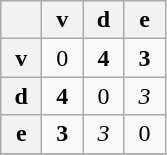<table class="wikitable" style="text-align: center">
<tr>
<th style="width: 20px;"></th>
<th style="width: 20px;">v</th>
<th style="width: 20px;">d</th>
<th style="width: 20px;">e</th>
</tr>
<tr>
<th>v</th>
<td>0</td>
<td><strong>4</strong></td>
<td><strong>3</strong></td>
</tr>
<tr>
<th>d</th>
<td><strong>4</strong></td>
<td>0</td>
<td><em>3</em></td>
</tr>
<tr>
<th>e</th>
<td><strong>3</strong></td>
<td><em>3</em></td>
<td>0</td>
</tr>
<tr>
</tr>
</table>
